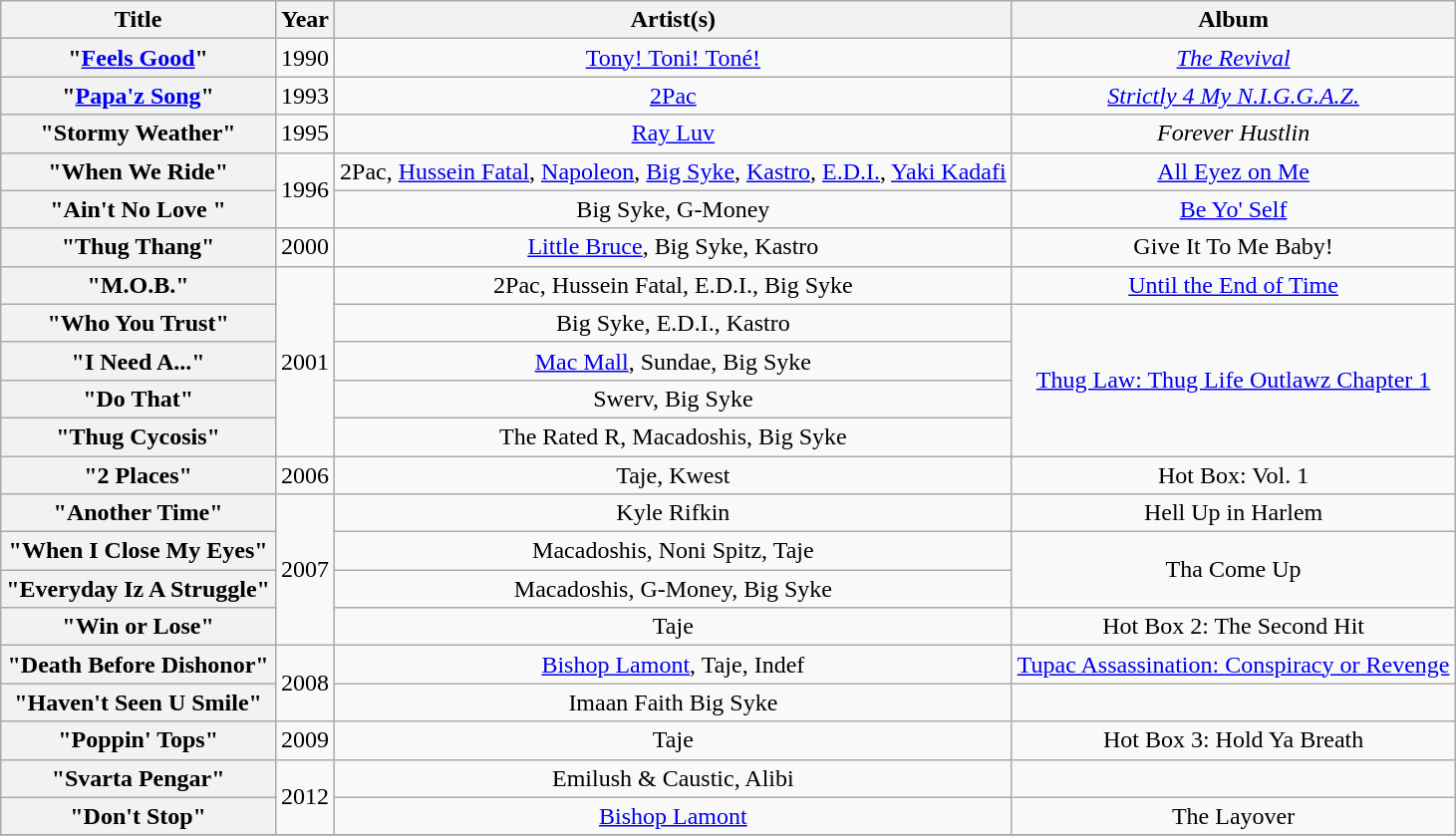<table class="wikitable plainrowheaders" style="text-align:center;">
<tr>
<th scope="col">Title</th>
<th scope="col">Year</th>
<th scope="col">Artist(s)</th>
<th scope="col">Album</th>
</tr>
<tr>
<th scope="row">"<a href='#'>Feels Good</a>"</th>
<td>1990</td>
<td><a href='#'>Tony! Toni! Toné!</a></td>
<td><em><a href='#'>The Revival</a></em></td>
</tr>
<tr>
<th scope="row">"<a href='#'>Papa'z Song</a>"</th>
<td>1993</td>
<td><a href='#'>2Pac</a></td>
<td><em><a href='#'>Strictly 4 My N.I.G.G.A.Z.</a></em></td>
</tr>
<tr>
<th scope="row">"Stormy Weather"</th>
<td>1995</td>
<td><a href='#'>Ray Luv</a></td>
<td><em>Forever Hustlin<strong></td>
</tr>
<tr>
<th scope="row">"When We Ride"</th>
<td rowspan="2">1996</td>
<td>2Pac, <a href='#'>Hussein Fatal</a>, <a href='#'>Napoleon</a>, <a href='#'>Big Syke</a>, <a href='#'>Kastro</a>, <a href='#'>E.D.I.</a>, <a href='#'>Yaki Kadafi</a></td>
<td></em><a href='#'>All Eyez on Me</a><em></td>
</tr>
<tr>
<th scope="row">"Ain't No Love "</th>
<td>Big Syke, G-Money</td>
<td></em><a href='#'>Be Yo' Self</a><em></td>
</tr>
<tr>
<th scope="row">"Thug Thang"</th>
<td>2000</td>
<td><a href='#'>Little Bruce</a>, Big Syke, Kastro</td>
<td></em>Give It To Me Baby!<em></td>
</tr>
<tr>
<th scope="row">"M.O.B."</th>
<td rowspan="5">2001</td>
<td>2Pac, Hussein Fatal, E.D.I., Big Syke</td>
<td></em><a href='#'>Until the End of Time</a><em></td>
</tr>
<tr>
<th scope="row">"Who You Trust"</th>
<td>Big Syke, E.D.I., Kastro</td>
<td rowspan="4"></em><a href='#'>Thug Law: Thug Life Outlawz Chapter 1</a><em></td>
</tr>
<tr>
<th scope="row">"I Need A..."</th>
<td><a href='#'>Mac Mall</a>, Sundae, Big Syke</td>
</tr>
<tr>
<th scope="row">"Do That"</th>
<td>Swerv, Big Syke</td>
</tr>
<tr>
<th scope="row">"Thug Cycosis"</th>
<td>The Rated R, Macadoshis, Big Syke</td>
</tr>
<tr>
<th scope="row">"2 Places"</th>
<td>2006</td>
<td>Taje, Kwest</td>
<td></em>Hot Box: Vol. 1<em></td>
</tr>
<tr>
<th scope="row">"Another Time"</th>
<td rowspan="4">2007</td>
<td>Kyle Rifkin</td>
<td></em>Hell Up in Harlem<em></td>
</tr>
<tr>
<th scope="row">"When I Close My Eyes"</th>
<td>Macadoshis, Noni Spitz, Taje</td>
<td rowspan="2"></em>Tha Come Up<em></td>
</tr>
<tr>
<th scope="row">"Everyday Iz A Struggle"</th>
<td>Macadoshis, G-Money, Big Syke</td>
</tr>
<tr>
<th scope="row">"Win or Lose"</th>
<td>Taje</td>
<td>Hot Box 2: The Second Hit</td>
</tr>
<tr>
<th scope="row">"Death Before Dishonor"</th>
<td rowspan="2">2008</td>
<td><a href='#'>Bishop Lamont</a>, Taje, Indef</td>
<td></em><a href='#'>Tupac Assassination: Conspiracy or Revenge</a><em></td>
</tr>
<tr>
<th scope="row">"Haven't Seen U Smile"</th>
<td>Imaan Faith Big Syke</td>
<td></td>
</tr>
<tr>
<th scope="row">"Poppin' Tops"</th>
<td>2009</td>
<td>Taje</td>
<td>Hot Box 3: Hold Ya Breath</td>
</tr>
<tr>
<th scope="row">"Svarta Pengar"</th>
<td rowspan="2">2012</td>
<td>Emilush & Caustic, Alibi</td>
<td></td>
</tr>
<tr>
<th scope="row">"Don't Stop"</th>
<td><a href='#'>Bishop Lamont</a></td>
<td>The Layover</td>
</tr>
<tr>
</tr>
</table>
